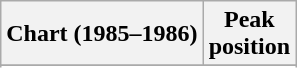<table class="wikitable sortable plainrowheaders" style="text-align:center">
<tr>
<th scope="col">Chart (1985–1986)</th>
<th scope="col">Peak<br>position</th>
</tr>
<tr>
</tr>
<tr>
</tr>
</table>
